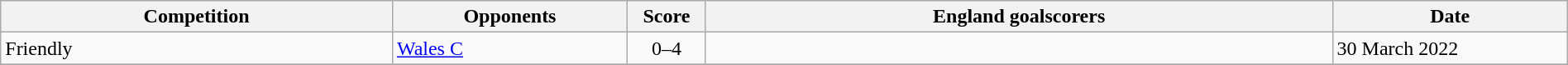<table class="wikitable" style="width:100%;">
<tr>
<th width=25%>Competition</th>
<th width=15%>Opponents</th>
<th width=5%>Score</th>
<th width=40%>England goalscorers</th>
<th width=15%>Date</th>
</tr>
<tr>
<td>Friendly</td>
<td><a href='#'>Wales C</a></td>
<td align=center>0–4</td>
<td></td>
<td>30 March 2022</td>
</tr>
<tr>
</tr>
</table>
